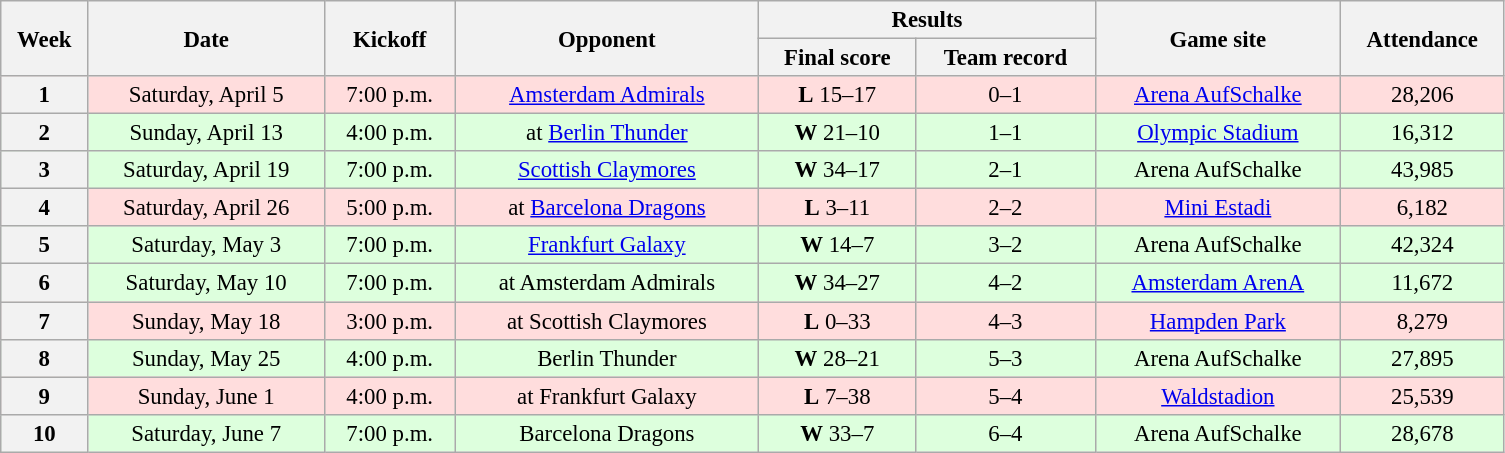<table class="wikitable" style="font-size:95%; text-align:center; width:66em">
<tr>
<th rowspan="2">Week</th>
<th rowspan="2">Date</th>
<th rowspan="2">Kickoff </th>
<th rowspan="2">Opponent</th>
<th colspan="2">Results</th>
<th rowspan="2">Game site</th>
<th rowspan="2">Attendance</th>
</tr>
<tr>
<th>Final score</th>
<th>Team record</th>
</tr>
<tr bgcolor="#FFDDDD">
<th>1</th>
<td>Saturday, April 5</td>
<td>7:00 p.m.</td>
<td><a href='#'>Amsterdam Admirals</a></td>
<td><strong>L</strong> 15–17</td>
<td>0–1</td>
<td><a href='#'>Arena AufSchalke</a></td>
<td>28,206</td>
</tr>
<tr bgcolor="#DDFFDD">
<th>2</th>
<td>Sunday, April 13</td>
<td>4:00 p.m.</td>
<td>at <a href='#'>Berlin Thunder</a></td>
<td><strong>W</strong> 21–10</td>
<td>1–1</td>
<td><a href='#'>Olympic Stadium</a></td>
<td>16,312</td>
</tr>
<tr bgcolor="#DDFFDD">
<th>3</th>
<td>Saturday, April 19</td>
<td>7:00 p.m.</td>
<td><a href='#'>Scottish Claymores</a></td>
<td><strong>W</strong> 34–17</td>
<td>2–1</td>
<td>Arena AufSchalke</td>
<td>43,985</td>
</tr>
<tr bgcolor="#FFDDDD">
<th>4</th>
<td>Saturday, April 26</td>
<td>5:00 p.m.</td>
<td>at <a href='#'>Barcelona Dragons</a></td>
<td><strong>L</strong> 3–11</td>
<td>2–2</td>
<td><a href='#'>Mini Estadi</a></td>
<td>6,182</td>
</tr>
<tr bgcolor="#DDFFDD">
<th>5</th>
<td>Saturday, May 3</td>
<td>7:00 p.m.</td>
<td><a href='#'>Frankfurt Galaxy</a></td>
<td><strong>W</strong> 14–7</td>
<td>3–2</td>
<td>Arena AufSchalke</td>
<td>42,324</td>
</tr>
<tr bgcolor="#DDFFDD">
<th>6</th>
<td>Saturday, May 10</td>
<td>7:00 p.m.</td>
<td>at Amsterdam Admirals</td>
<td><strong>W</strong> 34–27</td>
<td>4–2</td>
<td><a href='#'>Amsterdam ArenA</a></td>
<td>11,672</td>
</tr>
<tr bgcolor="#FFDDDD">
<th>7</th>
<td>Sunday, May 18</td>
<td>3:00 p.m.</td>
<td>at Scottish Claymores</td>
<td><strong>L</strong> 0–33</td>
<td>4–3</td>
<td><a href='#'>Hampden Park</a></td>
<td>8,279</td>
</tr>
<tr bgcolor="#DDFFDD">
<th>8</th>
<td>Sunday, May 25</td>
<td>4:00 p.m.</td>
<td>Berlin Thunder</td>
<td><strong>W</strong> 28–21</td>
<td>5–3</td>
<td>Arena AufSchalke</td>
<td>27,895</td>
</tr>
<tr bgcolor="#FFDDDD">
<th>9</th>
<td>Sunday, June 1</td>
<td>4:00 p.m.</td>
<td>at Frankfurt Galaxy</td>
<td><strong>L</strong> 7–38</td>
<td>5–4</td>
<td><a href='#'>Waldstadion</a></td>
<td>25,539</td>
</tr>
<tr bgcolor="#DDFFDD">
<th>10</th>
<td>Saturday, June 7</td>
<td>7:00 p.m.</td>
<td>Barcelona Dragons</td>
<td><strong>W</strong> 33–7</td>
<td>6–4</td>
<td>Arena AufSchalke</td>
<td>28,678</td>
</tr>
</table>
